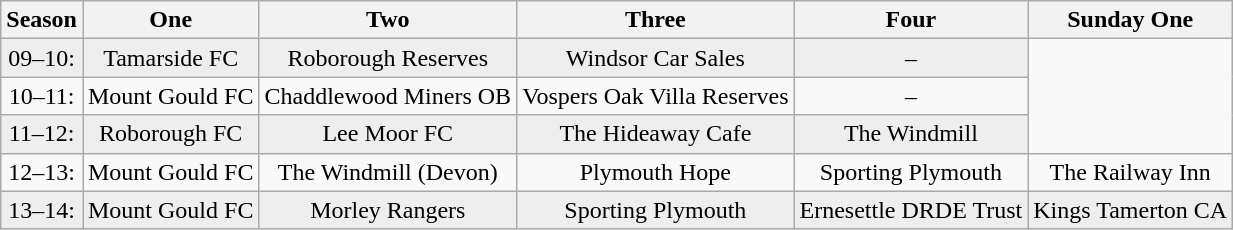<table class="wikitable" style="text-align: center">
<tr>
<th>Season</th>
<th>One</th>
<th>Two</th>
<th>Three</th>
<th>Four</th>
<th>Sunday One</th>
</tr>
<tr bgcolor=#eeeeee>
<td>09–10:</td>
<td>Tamarside FC</td>
<td>Roborough Reserves</td>
<td>Windsor Car Sales</td>
<td>–</td>
</tr>
<tr>
<td>10–11:</td>
<td>Mount Gould FC</td>
<td>Chaddlewood Miners OB</td>
<td>Vospers Oak Villa Reserves</td>
<td>–</td>
</tr>
<tr bgcolor=#eeeeee>
<td>11–12:</td>
<td>Roborough FC</td>
<td>Lee Moor FC</td>
<td>The Hideaway Cafe</td>
<td>The Windmill</td>
</tr>
<tr>
<td>12–13:</td>
<td>Mount Gould FC</td>
<td>The Windmill (Devon)</td>
<td>Plymouth Hope</td>
<td>Sporting Plymouth</td>
<td>The Railway Inn</td>
</tr>
<tr bgcolor=#eeeeee>
<td>13–14:</td>
<td>Mount Gould FC</td>
<td>Morley Rangers</td>
<td>Sporting Plymouth</td>
<td>Ernesettle DRDE Trust</td>
<td>Kings Tamerton CA</td>
</tr>
</table>
